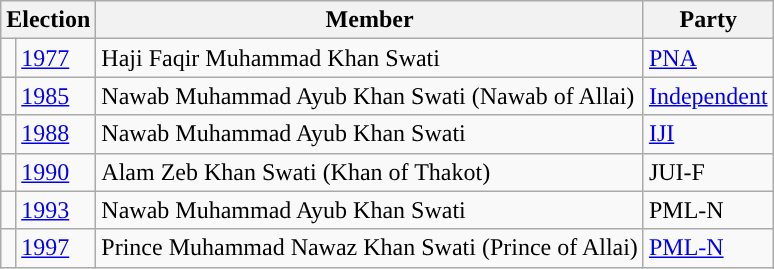<table class="wikitable">
<tr>
<th colspan="2">Election</th>
<th>Member</th>
<th>Party</th>
</tr>
<tr>
<td style="background-color: "></td>
<td><a href='#'>1977</a></td>
<td>Haji Faqir Muhammad Khan Swati</td>
<td><a href='#'>PNA</a></td>
</tr>
<tr>
<td style="background-color: "></td>
<td><a href='#'>1985</a></td>
<td>Nawab Muhammad Ayub Khan Swati (Nawab of Allai)</td>
<td><a href='#'>Independent</a></td>
</tr>
<tr>
<td style="background-color: "></td>
<td><a href='#'>1988</a></td>
<td>Nawab Muhammad Ayub Khan Swati</td>
<td><a href='#'>IJI</a></td>
</tr>
<tr>
<td style="background-color: "></td>
<td><a href='#'>1990</a></td>
<td>Alam Zeb Khan Swati (Khan of Thakot)</td>
<td>JUI-F</td>
</tr>
<tr>
<td style="background-color: "></td>
<td><a href='#'>1993</a></td>
<td>Nawab Muhammad Ayub Khan Swati</td>
<td>PML-N</td>
</tr>
<tr>
<td style="background-color: "></td>
<td><a href='#'>1997</a></td>
<td>Prince Muhammad Nawaz Khan Swati (Prince of Allai)</td>
<td><a href='#'>PML-N</a></td>
</tr>
</table>
